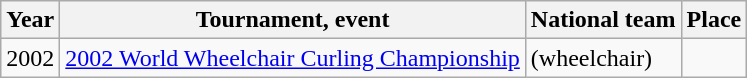<table class="wikitable">
<tr>
<th scope="col">Year</th>
<th scope="col">Tournament, event</th>
<th scope="col">National team</th>
<th scope="col">Place</th>
</tr>
<tr>
<td>2002</td>
<td><a href='#'>2002 World Wheelchair Curling Championship</a></td>
<td> (wheelchair)</td>
<td></td>
</tr>
</table>
